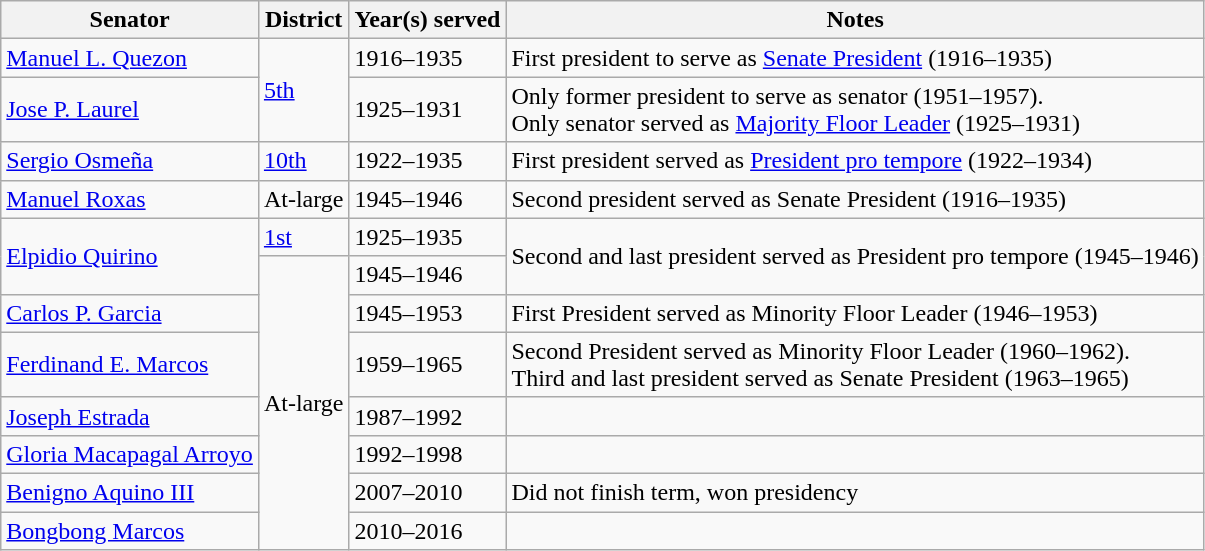<table class="wikitable sortable">
<tr>
<th>Senator</th>
<th>District</th>
<th>Year(s) served</th>
<th>Notes</th>
</tr>
<tr>
<td><a href='#'>Manuel L. Quezon</a></td>
<td rowspan="2"><a href='#'>5th</a></td>
<td>1916–1935</td>
<td>First president to serve as <a href='#'>Senate President</a> (1916–1935)</td>
</tr>
<tr>
<td><a href='#'>Jose P. Laurel</a></td>
<td>1925–1931</td>
<td>Only former president to serve as senator (1951–1957).<br>Only senator served as <a href='#'>Majority Floor Leader</a> (1925–1931)</td>
</tr>
<tr>
<td><a href='#'>Sergio Osmeña</a></td>
<td><a href='#'>10th</a></td>
<td>1922–1935</td>
<td>First president served as <a href='#'>President pro tempore</a> (1922–1934)</td>
</tr>
<tr>
<td><a href='#'>Manuel Roxas</a></td>
<td>At-large</td>
<td>1945–1946</td>
<td>Second president served as Senate President (1916–1935)</td>
</tr>
<tr>
<td rowspan="2"><a href='#'>Elpidio Quirino</a></td>
<td><a href='#'>1st</a></td>
<td>1925–1935</td>
<td rowspan="2">Second and last president served as President pro tempore (1945–1946)</td>
</tr>
<tr>
<td rowspan="7">At-large</td>
<td>1945–1946</td>
</tr>
<tr>
<td><a href='#'>Carlos P. Garcia</a></td>
<td>1945–1953</td>
<td>First President served as Minority Floor Leader (1946–1953)</td>
</tr>
<tr>
<td><a href='#'>Ferdinand E. Marcos</a></td>
<td>1959–1965</td>
<td>Second President served as Minority Floor Leader (1960–1962).<br>Third and last president served as Senate President (1963–1965)</td>
</tr>
<tr>
<td><a href='#'>Joseph Estrada</a></td>
<td>1987–1992</td>
<td></td>
</tr>
<tr>
<td><a href='#'>Gloria Macapagal Arroyo</a></td>
<td>1992–1998</td>
<td></td>
</tr>
<tr>
<td><a href='#'>Benigno Aquino III</a></td>
<td>2007–2010</td>
<td>Did not finish term, won presidency</td>
</tr>
<tr>
<td><a href='#'>Bongbong Marcos</a></td>
<td>2010–2016</td>
<td></td>
</tr>
</table>
